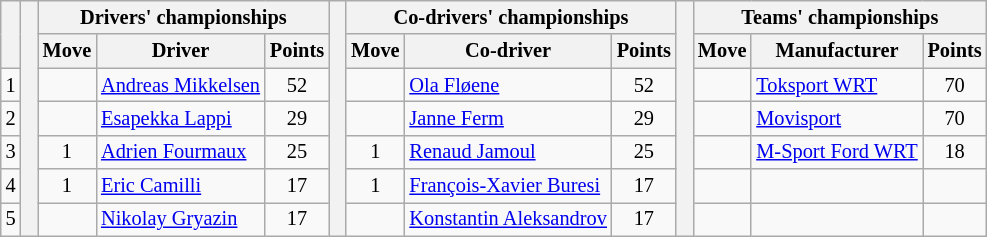<table class="wikitable" style="font-size:85%;">
<tr>
<th rowspan="2"></th>
<th rowspan="7" style="width:5px;"></th>
<th colspan="3">Drivers' championships</th>
<th rowspan="7" style="width:5px;"></th>
<th colspan="3" nowrap>Co-drivers' championships</th>
<th rowspan="7" style="width:5px;"></th>
<th colspan="3" nowrap>Teams' championships</th>
</tr>
<tr>
<th>Move</th>
<th>Driver</th>
<th>Points</th>
<th>Move</th>
<th>Co-driver</th>
<th>Points</th>
<th>Move</th>
<th>Manufacturer</th>
<th>Points</th>
</tr>
<tr>
<td align="center">1</td>
<td align="center"></td>
<td><a href='#'>Andreas Mikkelsen</a></td>
<td align="center">52</td>
<td align="center"></td>
<td><a href='#'>Ola Fløene</a></td>
<td align="center">52</td>
<td align="center"></td>
<td><a href='#'>Toksport WRT</a></td>
<td align="center">70</td>
</tr>
<tr>
<td align="center">2</td>
<td align="center"></td>
<td><a href='#'>Esapekka Lappi</a></td>
<td align="center">29</td>
<td align="center"></td>
<td><a href='#'>Janne Ferm</a></td>
<td align="center">29</td>
<td align="center"></td>
<td><a href='#'>Movisport</a></td>
<td align="center">70</td>
</tr>
<tr>
<td align="center">3</td>
<td align="center"> 1</td>
<td><a href='#'>Adrien Fourmaux</a></td>
<td align="center">25</td>
<td align="center"> 1</td>
<td><a href='#'>Renaud Jamoul</a></td>
<td align="center">25</td>
<td align="center"></td>
<td><a href='#'>M-Sport Ford WRT</a></td>
<td align="center">18</td>
</tr>
<tr>
<td align="center">4</td>
<td align="center"> 1</td>
<td><a href='#'>Eric Camilli</a></td>
<td align="center">17</td>
<td align="center"> 1</td>
<td><a href='#'>François-Xavier Buresi</a></td>
<td align="center">17</td>
<td></td>
<td></td>
<td></td>
</tr>
<tr>
<td align="center">5</td>
<td align="center"></td>
<td><a href='#'>Nikolay Gryazin</a></td>
<td align="center">17</td>
<td align="center"></td>
<td><a href='#'>Konstantin Aleksandrov</a></td>
<td align="center">17</td>
<td></td>
<td></td>
<td></td>
</tr>
</table>
